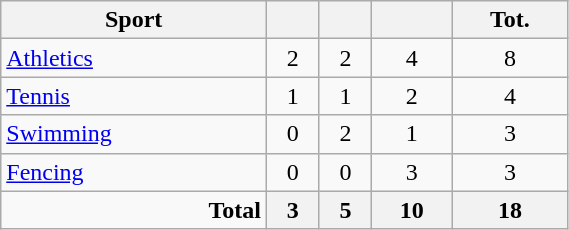<table class="wikitable" width=30% style="font-size:100%; text-align:center;">
<tr>
<th>Sport</th>
<th></th>
<th></th>
<th></th>
<th>Tot.</th>
</tr>
<tr>
<td align=left> <a href='#'>Athletics</a></td>
<td>2</td>
<td>2</td>
<td>4</td>
<td>8</td>
</tr>
<tr>
<td align=left> <a href='#'>Tennis</a></td>
<td>1</td>
<td>1</td>
<td>2</td>
<td>4</td>
</tr>
<tr>
<td align=left> <a href='#'>Swimming</a></td>
<td>0</td>
<td>2</td>
<td>1</td>
<td>3</td>
</tr>
<tr>
<td align=left> <a href='#'>Fencing</a></td>
<td>0</td>
<td>0</td>
<td>3</td>
<td>3</td>
</tr>
<tr>
<td align=right><strong>Total</strong></td>
<th>3</th>
<th>5</th>
<th>10</th>
<th>18</th>
</tr>
</table>
